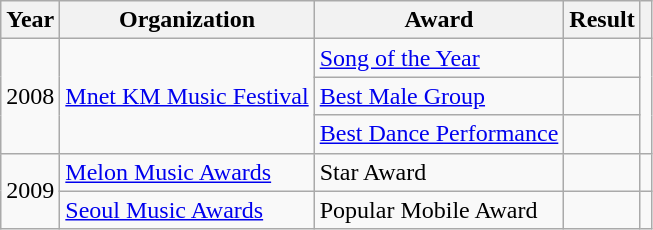<table class="wikitable plainrowheaders">
<tr>
<th scope="col">Year</th>
<th scope="col">Organization</th>
<th scope="col">Award</th>
<th scope="col">Result</th>
<th class="unsortable"></th>
</tr>
<tr>
<td rowspan="3">2008</td>
<td rowspan="3"><a href='#'>Mnet KM Music Festival</a></td>
<td><a href='#'>Song of the Year</a></td>
<td></td>
<td style="text-align:center;" rowspan="3"></td>
</tr>
<tr>
<td><a href='#'>Best Male Group</a></td>
<td></td>
</tr>
<tr>
<td><a href='#'>Best Dance Performance</a></td>
<td></td>
</tr>
<tr>
<td rowspan="2">2009</td>
<td><a href='#'>Melon Music Awards</a></td>
<td>Star Award</td>
<td></td>
<td></td>
</tr>
<tr>
<td><a href='#'>Seoul Music Awards</a></td>
<td>Popular Mobile Award</td>
<td></td>
<td style="text-align:center;"></td>
</tr>
</table>
